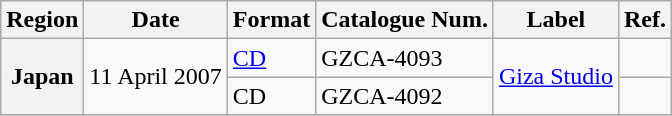<table class="wikitable sortable plainrowheaders">
<tr>
<th scope="col">Region</th>
<th scope="col">Date</th>
<th scope="col">Format</th>
<th scope="col">Catalogue Num.</th>
<th scope="col">Label</th>
<th scope="col">Ref.</th>
</tr>
<tr>
<th scope="row" rowspan="2">Japan</th>
<td rowspan="2">11 April 2007</td>
<td><a href='#'>CD</a> </td>
<td>GZCA-4093</td>
<td rowspan="2"><a href='#'>Giza Studio</a></td>
<td></td>
</tr>
<tr>
<td>CD </td>
<td>GZCA-4092</td>
<td></td>
</tr>
<tr>
</tr>
</table>
